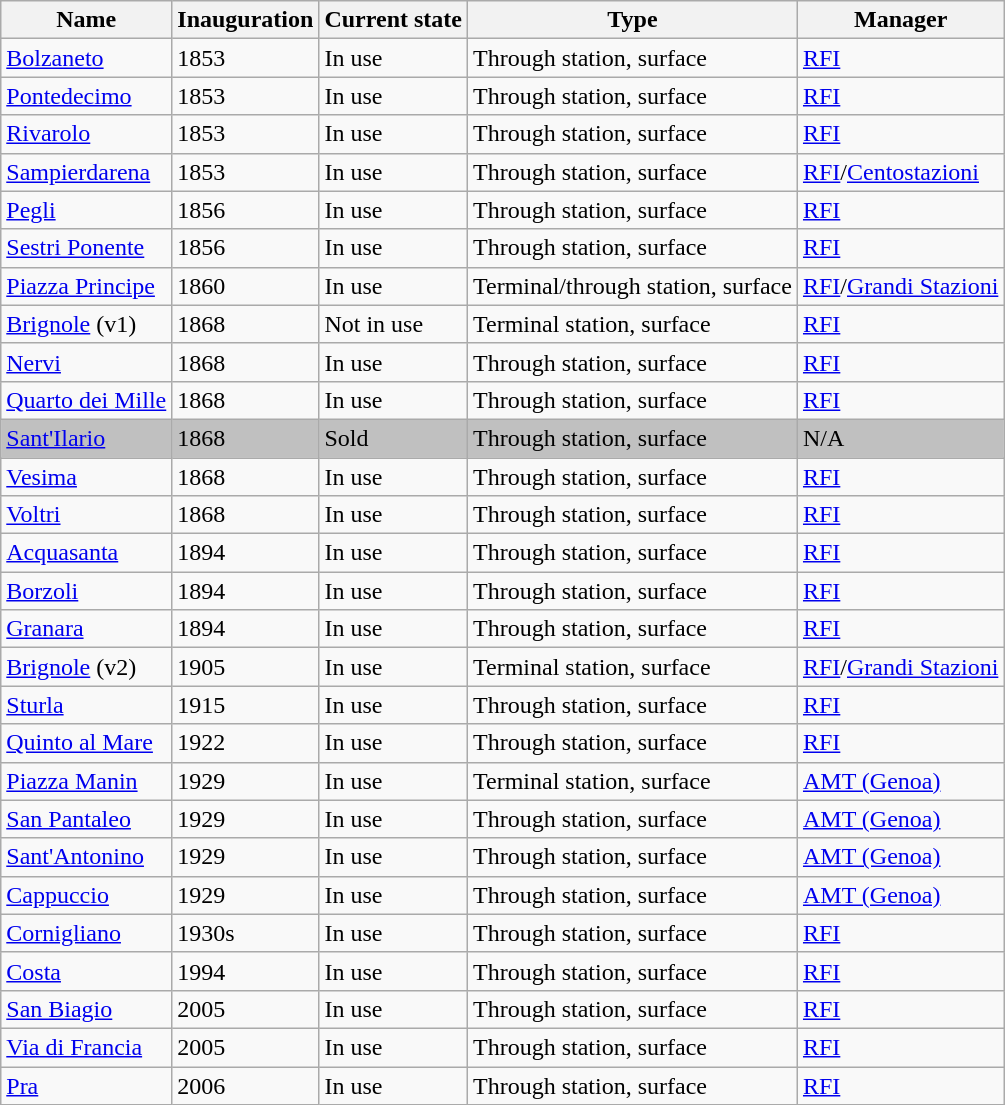<table class="wikitable">
<tr>
<th>Name</th>
<th>Inauguration</th>
<th>Current state</th>
<th>Type</th>
<th>Manager</th>
</tr>
<tr style=>
<td><a href='#'>Bolzaneto</a></td>
<td>1853</td>
<td>In use</td>
<td>Through station, surface</td>
<td><a href='#'>RFI</a></td>
</tr>
<tr style=>
<td><a href='#'>Pontedecimo</a></td>
<td>1853</td>
<td>In use</td>
<td>Through station, surface</td>
<td><a href='#'>RFI</a></td>
</tr>
<tr style=>
<td><a href='#'>Rivarolo</a></td>
<td>1853</td>
<td>In use</td>
<td>Through station, surface</td>
<td><a href='#'>RFI</a></td>
</tr>
<tr style=>
<td><a href='#'>Sampierdarena</a></td>
<td>1853</td>
<td>In use</td>
<td>Through station, surface</td>
<td><a href='#'>RFI</a>/<a href='#'>Centostazioni</a></td>
</tr>
<tr style=>
<td><a href='#'>Pegli</a></td>
<td>1856</td>
<td>In use</td>
<td>Through station, surface</td>
<td><a href='#'>RFI</a></td>
</tr>
<tr style=>
<td><a href='#'>Sestri Ponente</a></td>
<td>1856</td>
<td>In use</td>
<td>Through station, surface</td>
<td><a href='#'>RFI</a></td>
</tr>
<tr style=>
<td><a href='#'>Piazza Principe</a></td>
<td>1860</td>
<td>In use</td>
<td>Terminal/through station, surface</td>
<td><a href='#'>RFI</a>/<a href='#'>Grandi Stazioni</a></td>
</tr>
<tr style=>
<td><a href='#'>Brignole</a> (v1)</td>
<td>1868</td>
<td>Not in use</td>
<td>Terminal station, surface</td>
<td><a href='#'>RFI</a></td>
</tr>
<tr style=>
<td><a href='#'>Nervi</a></td>
<td>1868</td>
<td>In use</td>
<td>Through station, surface</td>
<td><a href='#'>RFI</a></td>
</tr>
<tr style=>
<td><a href='#'>Quarto dei Mille</a></td>
<td>1868</td>
<td>In use</td>
<td>Through station, surface</td>
<td><a href='#'>RFI</a></td>
</tr>
<tr style="background:#C0C0C0;">
<td><a href='#'>Sant'Ilario</a></td>
<td>1868</td>
<td>Sold</td>
<td>Through station, surface</td>
<td>N/A</td>
</tr>
<tr style=>
<td><a href='#'>Vesima</a></td>
<td>1868</td>
<td>In use</td>
<td>Through station, surface</td>
<td><a href='#'>RFI</a></td>
</tr>
<tr style=>
<td><a href='#'>Voltri</a></td>
<td>1868</td>
<td>In use</td>
<td>Through station, surface</td>
<td><a href='#'>RFI</a></td>
</tr>
<tr style=>
<td><a href='#'>Acquasanta</a></td>
<td>1894</td>
<td>In use</td>
<td>Through station, surface</td>
<td><a href='#'>RFI</a></td>
</tr>
<tr style=>
<td><a href='#'>Borzoli</a></td>
<td>1894</td>
<td>In use</td>
<td>Through station, surface</td>
<td><a href='#'>RFI</a></td>
</tr>
<tr style=>
<td><a href='#'>Granara</a></td>
<td>1894</td>
<td>In use</td>
<td>Through station, surface</td>
<td><a href='#'>RFI</a></td>
</tr>
<tr style=>
<td><a href='#'>Brignole</a> (v2)</td>
<td>1905</td>
<td>In use</td>
<td>Terminal station, surface</td>
<td><a href='#'>RFI</a>/<a href='#'>Grandi Stazioni</a></td>
</tr>
<tr style=>
<td><a href='#'>Sturla</a></td>
<td>1915</td>
<td>In use</td>
<td>Through station, surface</td>
<td><a href='#'>RFI</a></td>
</tr>
<tr style=>
<td><a href='#'>Quinto al Mare</a></td>
<td>1922</td>
<td>In use</td>
<td>Through station, surface</td>
<td><a href='#'>RFI</a></td>
</tr>
<tr style=>
<td><a href='#'>Piazza Manin</a></td>
<td>1929</td>
<td>In use</td>
<td>Terminal station, surface</td>
<td><a href='#'>AMT (Genoa)</a></td>
</tr>
<tr style=>
<td><a href='#'>San Pantaleo</a></td>
<td>1929</td>
<td>In use</td>
<td>Through station, surface</td>
<td><a href='#'>AMT (Genoa)</a></td>
</tr>
<tr style=>
<td><a href='#'>Sant'Antonino</a></td>
<td>1929</td>
<td>In use</td>
<td>Through station, surface</td>
<td><a href='#'>AMT (Genoa)</a></td>
</tr>
<tr style=>
<td><a href='#'>Cappuccio</a></td>
<td>1929</td>
<td>In use</td>
<td>Through station, surface</td>
<td><a href='#'>AMT (Genoa)</a></td>
</tr>
<tr style=>
<td><a href='#'>Cornigliano</a></td>
<td>1930s</td>
<td>In use</td>
<td>Through station, surface</td>
<td><a href='#'>RFI</a></td>
</tr>
<tr style=>
<td><a href='#'>Costa</a></td>
<td>1994</td>
<td>In use</td>
<td>Through station, surface</td>
<td><a href='#'>RFI</a></td>
</tr>
<tr style=>
<td><a href='#'>San Biagio</a></td>
<td>2005</td>
<td>In use</td>
<td>Through station, surface</td>
<td><a href='#'>RFI</a></td>
</tr>
<tr style=>
<td><a href='#'>Via di Francia</a></td>
<td>2005</td>
<td>In use</td>
<td>Through station, surface</td>
<td><a href='#'>RFI</a></td>
</tr>
<tr style=>
<td><a href='#'>Pra</a></td>
<td>2006</td>
<td>In use</td>
<td>Through station, surface</td>
<td><a href='#'>RFI</a></td>
</tr>
</table>
